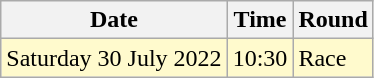<table class="wikitable">
<tr>
<th>Date</th>
<th>Time</th>
<th>Round</th>
</tr>
<tr>
<td style=background:lemonchiffon>Saturday 30 July 2022</td>
<td style=background:lemonchiffon>10:30</td>
<td style=background:lemonchiffon>Race</td>
</tr>
</table>
